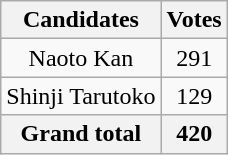<table class="wikitable" style="text-align: center;">
<tr>
<th>Candidates</th>
<th>Votes</th>
</tr>
<tr>
<td>Naoto Kan </td>
<td>291</td>
</tr>
<tr>
<td>Shinji Tarutoko</td>
<td>129</td>
</tr>
<tr>
<th>Grand total</th>
<th>420</th>
</tr>
</table>
